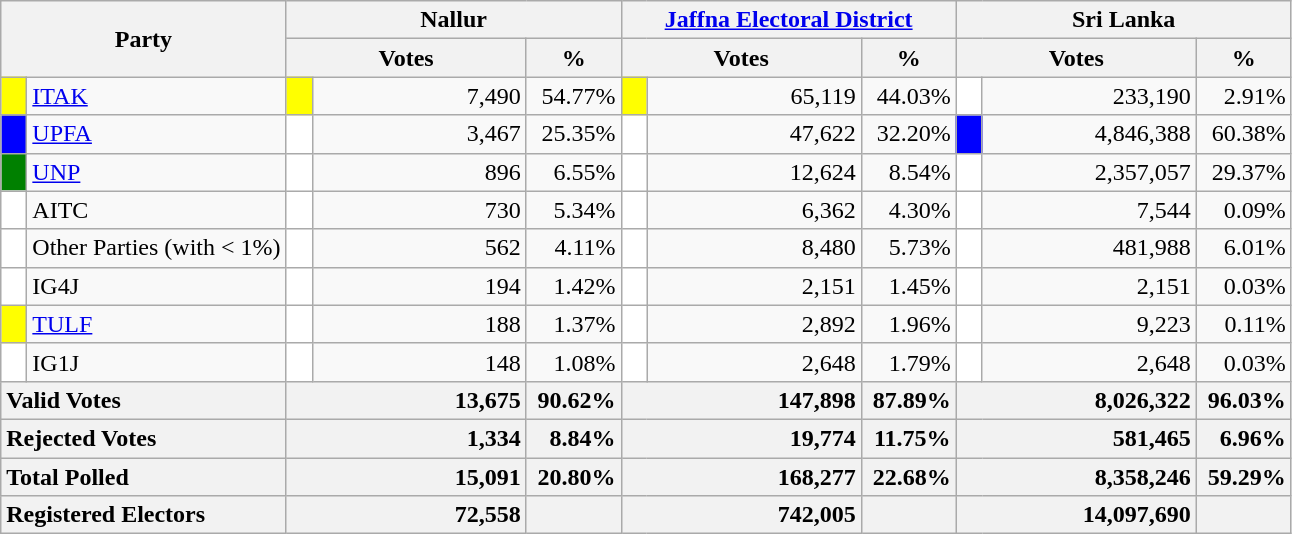<table class="wikitable">
<tr>
<th colspan="2" width="144px"rowspan="2">Party</th>
<th colspan="3" width="216px">Nallur</th>
<th colspan="3" width="216px"><a href='#'>Jaffna Electoral District</a></th>
<th colspan="3" width="216px">Sri Lanka</th>
</tr>
<tr>
<th colspan="2" width="144px">Votes</th>
<th>%</th>
<th colspan="2" width="144px">Votes</th>
<th>%</th>
<th colspan="2" width="144px">Votes</th>
<th>%</th>
</tr>
<tr>
<td style="background-color:yellow;" width="10px"></td>
<td style="text-align:left;"><a href='#'>ITAK</a></td>
<td style="background-color:yellow;" width="10px"></td>
<td style="text-align:right;">7,490</td>
<td style="text-align:right;">54.77%</td>
<td style="background-color:yellow;" width="10px"></td>
<td style="text-align:right;">65,119</td>
<td style="text-align:right;">44.03%</td>
<td style="background-color:white;" width="10px"></td>
<td style="text-align:right;">233,190</td>
<td style="text-align:right;">2.91%</td>
</tr>
<tr>
<td style="background-color:blue;" width="10px"></td>
<td style="text-align:left;"><a href='#'>UPFA</a></td>
<td style="background-color:white;" width="10px"></td>
<td style="text-align:right;">3,467</td>
<td style="text-align:right;">25.35%</td>
<td style="background-color:white;" width="10px"></td>
<td style="text-align:right;">47,622</td>
<td style="text-align:right;">32.20%</td>
<td style="background-color:blue;" width="10px"></td>
<td style="text-align:right;">4,846,388</td>
<td style="text-align:right;">60.38%</td>
</tr>
<tr>
<td style="background-color:green;" width="10px"></td>
<td style="text-align:left;"><a href='#'>UNP</a></td>
<td style="background-color:white;" width="10px"></td>
<td style="text-align:right;">896</td>
<td style="text-align:right;">6.55%</td>
<td style="background-color:white;" width="10px"></td>
<td style="text-align:right;">12,624</td>
<td style="text-align:right;">8.54%</td>
<td style="background-color:white;" width="10px"></td>
<td style="text-align:right;">2,357,057</td>
<td style="text-align:right;">29.37%</td>
</tr>
<tr>
<td style="background-color:white;" width="10px"></td>
<td style="text-align:left;">AITC</td>
<td style="background-color:white;" width="10px"></td>
<td style="text-align:right;">730</td>
<td style="text-align:right;">5.34%</td>
<td style="background-color:white;" width="10px"></td>
<td style="text-align:right;">6,362</td>
<td style="text-align:right;">4.30%</td>
<td style="background-color:white;" width="10px"></td>
<td style="text-align:right;">7,544</td>
<td style="text-align:right;">0.09%</td>
</tr>
<tr>
<td style="background-color:white;" width="10px"></td>
<td style="text-align:left;">Other Parties (with < 1%)</td>
<td style="background-color:white;" width="10px"></td>
<td style="text-align:right;">562</td>
<td style="text-align:right;">4.11%</td>
<td style="background-color:white;" width="10px"></td>
<td style="text-align:right;">8,480</td>
<td style="text-align:right;">5.73%</td>
<td style="background-color:white;" width="10px"></td>
<td style="text-align:right;">481,988</td>
<td style="text-align:right;">6.01%</td>
</tr>
<tr>
<td style="background-color:white;" width="10px"></td>
<td style="text-align:left;">IG4J</td>
<td style="background-color:white;" width="10px"></td>
<td style="text-align:right;">194</td>
<td style="text-align:right;">1.42%</td>
<td style="background-color:white;" width="10px"></td>
<td style="text-align:right;">2,151</td>
<td style="text-align:right;">1.45%</td>
<td style="background-color:white;" width="10px"></td>
<td style="text-align:right;">2,151</td>
<td style="text-align:right;">0.03%</td>
</tr>
<tr>
<td style="background-color:yellow;" width="10px"></td>
<td style="text-align:left;"><a href='#'>TULF</a></td>
<td style="background-color:white;" width="10px"></td>
<td style="text-align:right;">188</td>
<td style="text-align:right;">1.37%</td>
<td style="background-color:white;" width="10px"></td>
<td style="text-align:right;">2,892</td>
<td style="text-align:right;">1.96%</td>
<td style="background-color:white;" width="10px"></td>
<td style="text-align:right;">9,223</td>
<td style="text-align:right;">0.11%</td>
</tr>
<tr>
<td style="background-color:white;" width="10px"></td>
<td style="text-align:left;">IG1J</td>
<td style="background-color:white;" width="10px"></td>
<td style="text-align:right;">148</td>
<td style="text-align:right;">1.08%</td>
<td style="background-color:white;" width="10px"></td>
<td style="text-align:right;">2,648</td>
<td style="text-align:right;">1.79%</td>
<td style="background-color:white;" width="10px"></td>
<td style="text-align:right;">2,648</td>
<td style="text-align:right;">0.03%</td>
</tr>
<tr>
<th colspan="2" width="144px"style="text-align:left;">Valid Votes</th>
<th style="text-align:right;"colspan="2" width="144px">13,675</th>
<th style="text-align:right;">90.62%</th>
<th style="text-align:right;"colspan="2" width="144px">147,898</th>
<th style="text-align:right;">87.89%</th>
<th style="text-align:right;"colspan="2" width="144px">8,026,322</th>
<th style="text-align:right;">96.03%</th>
</tr>
<tr>
<th colspan="2" width="144px"style="text-align:left;">Rejected Votes</th>
<th style="text-align:right;"colspan="2" width="144px">1,334</th>
<th style="text-align:right;">8.84%</th>
<th style="text-align:right;"colspan="2" width="144px">19,774</th>
<th style="text-align:right;">11.75%</th>
<th style="text-align:right;"colspan="2" width="144px">581,465</th>
<th style="text-align:right;">6.96%</th>
</tr>
<tr>
<th colspan="2" width="144px"style="text-align:left;">Total Polled</th>
<th style="text-align:right;"colspan="2" width="144px">15,091</th>
<th style="text-align:right;">20.80%</th>
<th style="text-align:right;"colspan="2" width="144px">168,277</th>
<th style="text-align:right;">22.68%</th>
<th style="text-align:right;"colspan="2" width="144px">8,358,246</th>
<th style="text-align:right;">59.29%</th>
</tr>
<tr>
<th colspan="2" width="144px"style="text-align:left;">Registered Electors</th>
<th style="text-align:right;"colspan="2" width="144px">72,558</th>
<th></th>
<th style="text-align:right;"colspan="2" width="144px">742,005</th>
<th></th>
<th style="text-align:right;"colspan="2" width="144px">14,097,690</th>
<th></th>
</tr>
</table>
